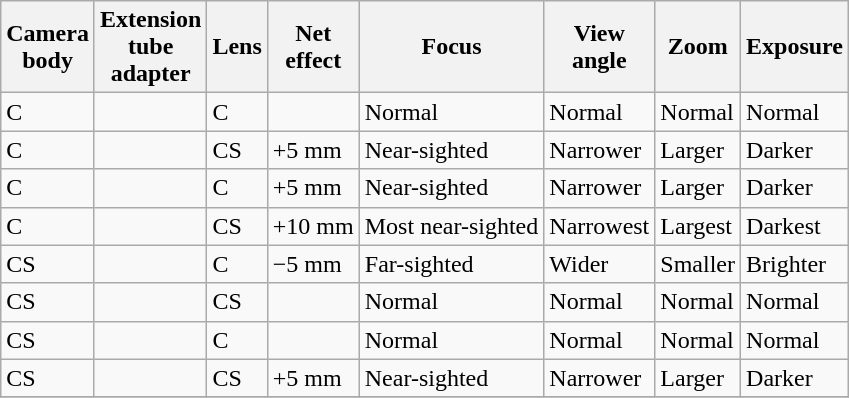<table class="wikitable">
<tr>
<th>Camera<br>body</th>
<th>Extension<br>tube<br>adapter</th>
<th>Lens</th>
<th>Net<br>effect</th>
<th>Focus</th>
<th>View<br>angle</th>
<th>Zoom</th>
<th>Exposure</th>
</tr>
<tr |>
<td>C</td>
<td></td>
<td>C</td>
<td></td>
<td>Normal</td>
<td>Normal</td>
<td>Normal</td>
<td>Normal</td>
</tr>
<tr |>
<td>C</td>
<td></td>
<td>CS</td>
<td>+5 mm</td>
<td>Near-sighted</td>
<td>Narrower</td>
<td>Larger</td>
<td>Darker</td>
</tr>
<tr |>
<td>C</td>
<td></td>
<td>C</td>
<td>+5 mm</td>
<td>Near-sighted</td>
<td>Narrower</td>
<td>Larger</td>
<td>Darker</td>
</tr>
<tr |>
<td>C</td>
<td></td>
<td>CS</td>
<td>+10 mm</td>
<td>Most near-sighted</td>
<td>Narrowest</td>
<td>Largest</td>
<td>Darkest</td>
</tr>
<tr |>
<td>CS</td>
<td></td>
<td>C</td>
<td>−5 mm</td>
<td>Far-sighted</td>
<td>Wider</td>
<td>Smaller</td>
<td>Brighter</td>
</tr>
<tr |>
<td>CS</td>
<td></td>
<td>CS</td>
<td></td>
<td>Normal</td>
<td>Normal</td>
<td>Normal</td>
<td>Normal</td>
</tr>
<tr |>
<td>CS</td>
<td></td>
<td>C</td>
<td></td>
<td>Normal</td>
<td>Normal</td>
<td>Normal</td>
<td>Normal</td>
</tr>
<tr |>
<td>CS</td>
<td></td>
<td>CS</td>
<td>+5 mm</td>
<td>Near-sighted</td>
<td>Narrower</td>
<td>Larger</td>
<td>Darker</td>
</tr>
<tr |>
</tr>
</table>
